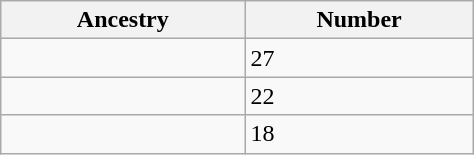<table style="float: right; width: 25%;" class="wikitable sortable">
<tr>
<th>Ancestry</th>
<th>Number</th>
</tr>
<tr>
<td></td>
<td>27</td>
</tr>
<tr>
<td></td>
<td>22</td>
</tr>
<tr>
<td></td>
<td>18</td>
</tr>
</table>
